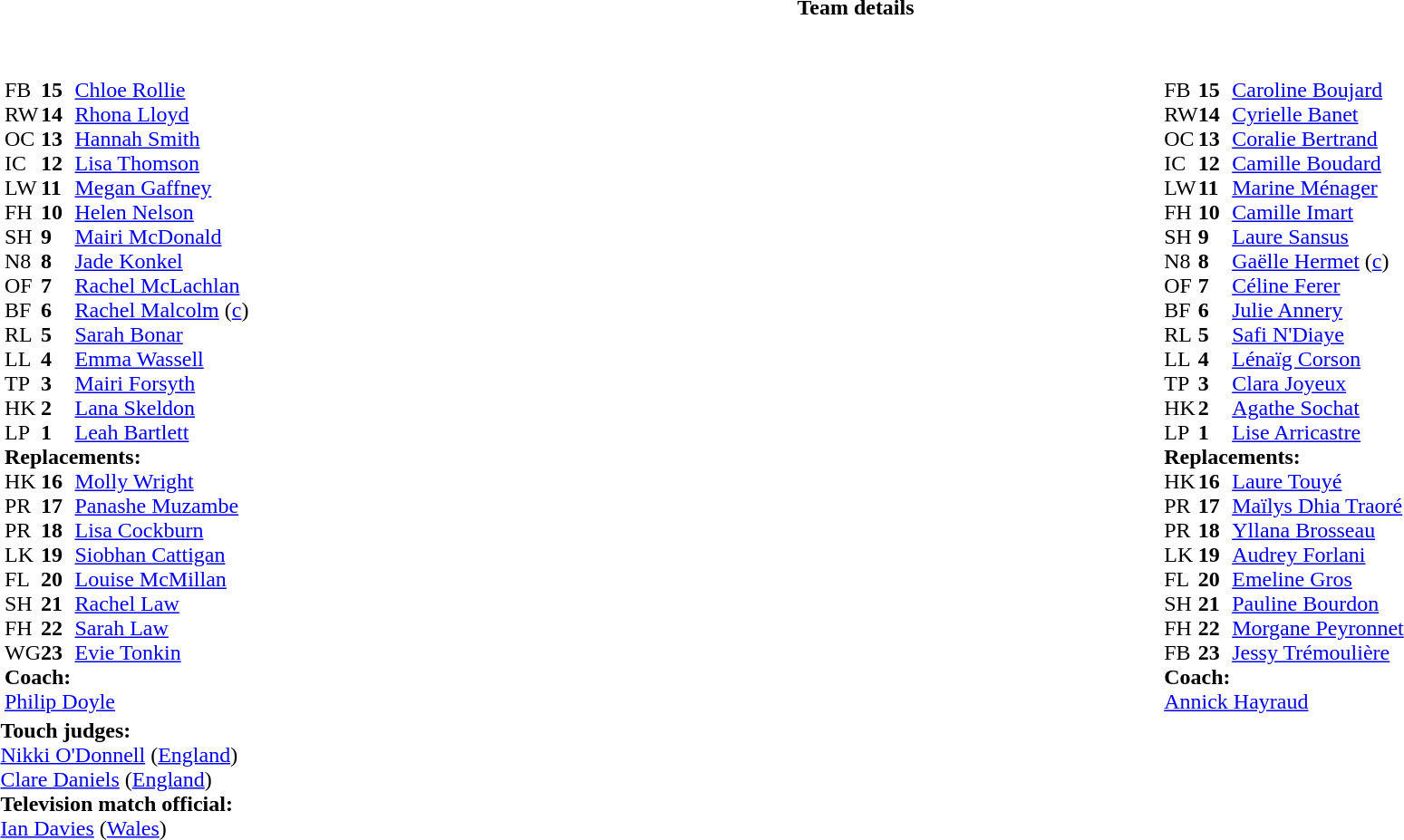<table border="0" style="width:100%" class="collapsible collapsed">
<tr>
<th>Team details</th>
</tr>
<tr>
<td><br><table style="width:100%">
<tr>
<td style="vertical-align:top;width:50%"><br><table cellspacing="0" cellpadding="0">
<tr>
<th width="25"></th>
<th width="25"></th>
</tr>
<tr>
<td style="vertical-align:top;width:0%"></td>
</tr>
<tr>
<td>FB</td>
<td><strong>15</strong></td>
<td><a href='#'>Chloe Rollie</a></td>
</tr>
<tr>
<td>RW</td>
<td><strong>14</strong></td>
<td><a href='#'>Rhona Lloyd</a></td>
</tr>
<tr>
<td>OC</td>
<td><strong>13</strong></td>
<td><a href='#'>Hannah Smith</a></td>
</tr>
<tr>
<td>IC</td>
<td><strong>12</strong></td>
<td><a href='#'>Lisa Thomson</a></td>
</tr>
<tr>
<td>LW</td>
<td><strong>11</strong></td>
<td><a href='#'>Megan Gaffney</a></td>
</tr>
<tr>
<td>FH</td>
<td><strong>10</strong></td>
<td><a href='#'>Helen Nelson</a></td>
</tr>
<tr>
<td>SH</td>
<td><strong>9</strong></td>
<td><a href='#'>Mairi McDonald</a></td>
</tr>
<tr>
<td>N8</td>
<td><strong>8</strong></td>
<td><a href='#'>Jade Konkel</a></td>
</tr>
<tr>
<td>OF</td>
<td><strong>7</strong></td>
<td><a href='#'>Rachel McLachlan</a></td>
</tr>
<tr>
<td>BF</td>
<td><strong>6</strong></td>
<td><a href='#'>Rachel Malcolm</a> (<a href='#'>c</a>)</td>
</tr>
<tr>
<td>RL</td>
<td><strong>5</strong></td>
<td><a href='#'>Sarah Bonar</a></td>
</tr>
<tr>
<td>LL</td>
<td><strong>4</strong></td>
<td><a href='#'>Emma Wassell</a></td>
</tr>
<tr>
<td>TP</td>
<td><strong>3</strong></td>
<td><a href='#'>Mairi Forsyth</a></td>
</tr>
<tr>
<td>HK</td>
<td><strong>2</strong></td>
<td><a href='#'>Lana Skeldon</a></td>
</tr>
<tr>
<td>LP</td>
<td><strong>1</strong></td>
<td><a href='#'>Leah Bartlett</a></td>
</tr>
<tr>
<td colspan=3><strong>Replacements:</strong></td>
</tr>
<tr>
<td>HK</td>
<td><strong>16</strong></td>
<td><a href='#'>Molly Wright</a></td>
</tr>
<tr>
<td>PR</td>
<td><strong>17</strong></td>
<td><a href='#'>Panashe Muzambe</a></td>
</tr>
<tr>
<td>PR</td>
<td><strong>18</strong></td>
<td><a href='#'>Lisa Cockburn</a></td>
</tr>
<tr>
<td>LK</td>
<td><strong>19</strong></td>
<td><a href='#'>Siobhan Cattigan</a></td>
</tr>
<tr>
<td>FL</td>
<td><strong>20</strong></td>
<td><a href='#'>Louise McMillan</a></td>
</tr>
<tr>
<td>SH</td>
<td><strong>21</strong></td>
<td><a href='#'>Rachel Law</a></td>
</tr>
<tr>
<td>FH</td>
<td><strong>22</strong></td>
<td><a href='#'>Sarah Law</a></td>
</tr>
<tr>
<td>WG</td>
<td><strong>23</strong></td>
<td><a href='#'>Evie Tonkin</a></td>
</tr>
<tr>
<td colspan=3><strong>Coach:</strong></td>
</tr>
<tr>
<td colspan="4"><a href='#'>Philip Doyle</a></td>
</tr>
</table>
</td>
<td style="vertical-align:top"></td>
<td style="vertical-align:top; width:50%"><br><table cellspacing="0" cellpadding="0" style="margin:auto">
<tr>
<th width="25"></th>
<th width="25"></th>
</tr>
<tr>
<td>FB</td>
<td><strong>15</strong></td>
<td><a href='#'>Caroline Boujard</a></td>
</tr>
<tr>
<td>RW</td>
<td><strong>14</strong></td>
<td><a href='#'>Cyrielle Banet</a></td>
</tr>
<tr>
<td>OC</td>
<td><strong>13</strong></td>
<td><a href='#'>Coralie Bertrand</a></td>
</tr>
<tr>
<td>IC</td>
<td><strong>12</strong></td>
<td><a href='#'>Camille Boudard</a></td>
</tr>
<tr>
<td>LW</td>
<td><strong>11</strong></td>
<td><a href='#'>Marine Ménager</a></td>
</tr>
<tr>
<td>FH</td>
<td><strong>10</strong></td>
<td><a href='#'>Camille Imart</a></td>
</tr>
<tr>
<td>SH</td>
<td><strong>9</strong></td>
<td><a href='#'>Laure Sansus</a></td>
</tr>
<tr>
<td>N8</td>
<td><strong>8</strong></td>
<td><a href='#'>Gaëlle Hermet</a> (<a href='#'>c</a>)</td>
</tr>
<tr>
<td>OF</td>
<td><strong>7</strong></td>
<td><a href='#'>Céline Ferer</a></td>
</tr>
<tr>
<td>BF</td>
<td><strong>6</strong></td>
<td><a href='#'>Julie Annery</a></td>
</tr>
<tr>
<td>RL</td>
<td><strong>5</strong></td>
<td><a href='#'>Safi N'Diaye</a></td>
</tr>
<tr>
<td>LL</td>
<td><strong>4</strong></td>
<td><a href='#'>Lénaïg Corson</a></td>
</tr>
<tr>
<td>TP</td>
<td><strong>3</strong></td>
<td><a href='#'>Clara Joyeux</a></td>
</tr>
<tr>
<td>HK</td>
<td><strong>2</strong></td>
<td><a href='#'>Agathe Sochat</a></td>
</tr>
<tr>
<td>LP</td>
<td><strong>1</strong></td>
<td><a href='#'>Lise Arricastre</a></td>
</tr>
<tr>
<td colspan=3><strong>Replacements:</strong></td>
</tr>
<tr>
<td>HK</td>
<td><strong>16</strong></td>
<td><a href='#'>Laure Touyé</a></td>
</tr>
<tr>
<td>PR</td>
<td><strong>17</strong></td>
<td><a href='#'>Maïlys Dhia Traoré</a></td>
</tr>
<tr>
<td>PR</td>
<td><strong>18</strong></td>
<td><a href='#'>Yllana Brosseau</a></td>
</tr>
<tr>
<td>LK</td>
<td><strong>19</strong></td>
<td><a href='#'>Audrey Forlani</a></td>
</tr>
<tr>
<td>FL</td>
<td><strong>20</strong></td>
<td><a href='#'>Emeline Gros</a></td>
</tr>
<tr>
<td>SH</td>
<td><strong>21</strong></td>
<td><a href='#'>Pauline Bourdon</a></td>
</tr>
<tr>
<td>FH</td>
<td><strong>22</strong></td>
<td><a href='#'>Morgane Peyronnet</a></td>
</tr>
<tr>
<td>FB</td>
<td><strong>23</strong></td>
<td><a href='#'>Jessy Trémoulière</a></td>
</tr>
<tr>
<td colspan=3><strong>Coach:</strong></td>
</tr>
<tr>
<td colspan="4"><a href='#'>Annick Hayraud</a></td>
</tr>
</table>
</td>
</tr>
</table>
<strong>Touch judges:</strong>
<br><a href='#'>Nikki O'Donnell</a> (<a href='#'>England</a>)
<br><a href='#'>Clare Daniels</a> (<a href='#'>England</a>)
<br><strong>Television match official:</strong>
<br><a href='#'>Ian Davies</a> (<a href='#'>Wales</a>)</td>
</tr>
</table>
